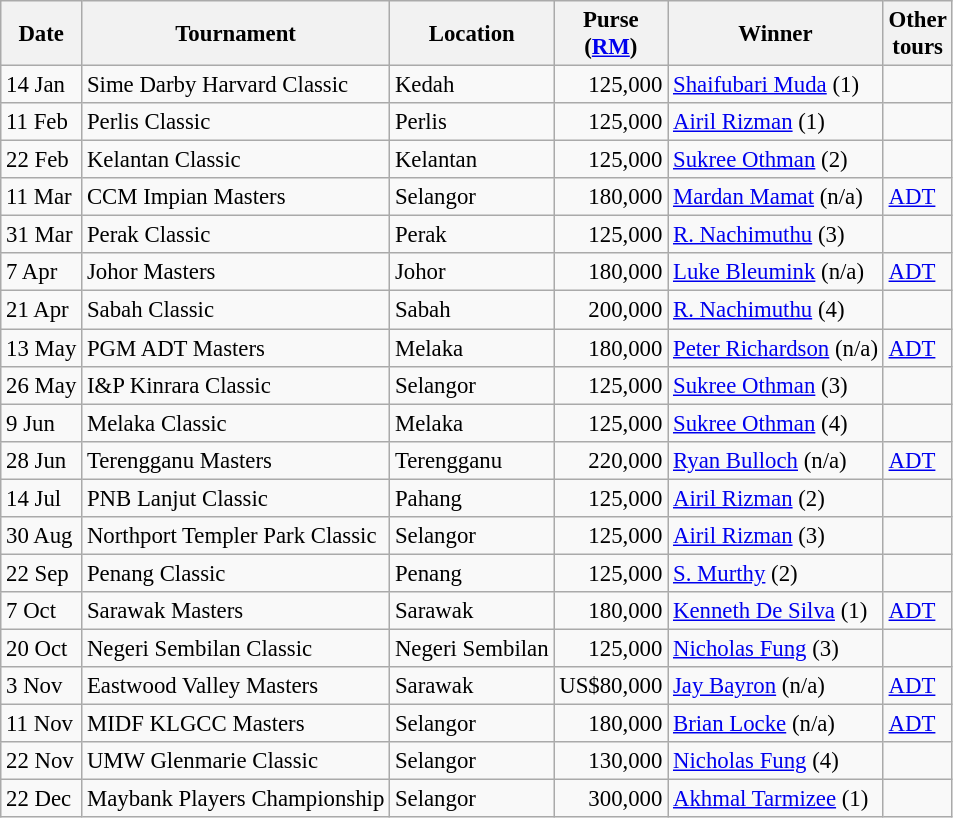<table class="wikitable" style="font-size:95%">
<tr>
<th>Date</th>
<th>Tournament</th>
<th>Location</th>
<th>Purse<br>(<a href='#'>RM</a>)</th>
<th>Winner</th>
<th>Other<br>tours</th>
</tr>
<tr>
<td>14 Jan</td>
<td>Sime Darby Harvard Classic</td>
<td>Kedah</td>
<td align=right>125,000</td>
<td> <a href='#'>Shaifubari Muda</a> (1)</td>
<td></td>
</tr>
<tr>
<td>11 Feb</td>
<td>Perlis Classic</td>
<td>Perlis</td>
<td align=right>125,000</td>
<td> <a href='#'>Airil Rizman</a> (1)</td>
<td></td>
</tr>
<tr>
<td>22 Feb</td>
<td>Kelantan Classic</td>
<td>Kelantan</td>
<td align=right>125,000</td>
<td> <a href='#'>Sukree Othman</a> (2)</td>
<td></td>
</tr>
<tr>
<td>11 Mar</td>
<td>CCM Impian Masters</td>
<td>Selangor</td>
<td align=right>180,000</td>
<td> <a href='#'>Mardan Mamat</a> (n/a)</td>
<td><a href='#'>ADT</a></td>
</tr>
<tr>
<td>31 Mar</td>
<td>Perak Classic</td>
<td>Perak</td>
<td align=right>125,000</td>
<td> <a href='#'>R. Nachimuthu</a> (3)</td>
<td></td>
</tr>
<tr>
<td>7 Apr</td>
<td>Johor Masters</td>
<td>Johor</td>
<td align=right>180,000</td>
<td> <a href='#'>Luke Bleumink</a> (n/a)</td>
<td><a href='#'>ADT</a></td>
</tr>
<tr>
<td>21 Apr</td>
<td>Sabah Classic</td>
<td>Sabah</td>
<td align=right>200,000</td>
<td> <a href='#'>R. Nachimuthu</a> (4)</td>
<td></td>
</tr>
<tr>
<td>13 May</td>
<td>PGM ADT Masters</td>
<td>Melaka</td>
<td align=right>180,000</td>
<td> <a href='#'>Peter Richardson</a> (n/a)</td>
<td><a href='#'>ADT</a></td>
</tr>
<tr>
<td>26 May</td>
<td>I&P Kinrara Classic</td>
<td>Selangor</td>
<td align=right>125,000</td>
<td> <a href='#'>Sukree Othman</a> (3)</td>
<td></td>
</tr>
<tr>
<td>9 Jun</td>
<td>Melaka Classic</td>
<td>Melaka</td>
<td align=right>125,000</td>
<td> <a href='#'>Sukree Othman</a> (4)</td>
<td></td>
</tr>
<tr>
<td>28 Jun</td>
<td>Terengganu Masters</td>
<td>Terengganu</td>
<td align=right>220,000</td>
<td> <a href='#'>Ryan Bulloch</a> (n/a)</td>
<td><a href='#'>ADT</a></td>
</tr>
<tr>
<td>14 Jul</td>
<td>PNB Lanjut Classic</td>
<td>Pahang</td>
<td align=right>125,000</td>
<td> <a href='#'>Airil Rizman</a> (2)</td>
<td></td>
</tr>
<tr>
<td>30 Aug</td>
<td>Northport Templer Park Classic</td>
<td>Selangor</td>
<td align=right>125,000</td>
<td> <a href='#'>Airil Rizman</a> (3)</td>
<td></td>
</tr>
<tr>
<td>22 Sep</td>
<td>Penang Classic</td>
<td>Penang</td>
<td align=right>125,000</td>
<td> <a href='#'>S. Murthy</a> (2)</td>
<td></td>
</tr>
<tr>
<td>7 Oct</td>
<td>Sarawak Masters</td>
<td>Sarawak</td>
<td align=right>180,000</td>
<td> <a href='#'>Kenneth De Silva</a> (1)</td>
<td><a href='#'>ADT</a></td>
</tr>
<tr>
<td>20 Oct</td>
<td>Negeri Sembilan Classic</td>
<td>Negeri Sembilan</td>
<td align=right>125,000</td>
<td> <a href='#'>Nicholas Fung</a> (3)</td>
<td></td>
</tr>
<tr>
<td>3 Nov</td>
<td>Eastwood Valley Masters</td>
<td>Sarawak</td>
<td align=right>US$80,000</td>
<td> <a href='#'>Jay Bayron</a> (n/a)</td>
<td><a href='#'>ADT</a></td>
</tr>
<tr>
<td>11 Nov</td>
<td>MIDF KLGCC Masters</td>
<td>Selangor</td>
<td align=right>180,000</td>
<td> <a href='#'>Brian Locke</a> (n/a)</td>
<td><a href='#'>ADT</a></td>
</tr>
<tr>
<td>22 Nov</td>
<td>UMW Glenmarie Classic</td>
<td>Selangor</td>
<td align=right>130,000</td>
<td> <a href='#'>Nicholas Fung</a> (4)</td>
<td></td>
</tr>
<tr>
<td>22 Dec</td>
<td>Maybank Players Championship</td>
<td>Selangor</td>
<td align=right>300,000</td>
<td> <a href='#'>Akhmal Tarmizee</a> (1)</td>
<td></td>
</tr>
</table>
